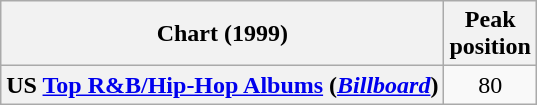<table class="wikitable sortable plainrowheaders" style="text-align:center">
<tr>
<th scope="col">Chart (1999)</th>
<th scope="col">Peak<br> position</th>
</tr>
<tr>
<th scope="row">US <a href='#'>Top R&B/Hip-Hop Albums</a> (<em><a href='#'>Billboard</a></em>)</th>
<td>80</td>
</tr>
</table>
